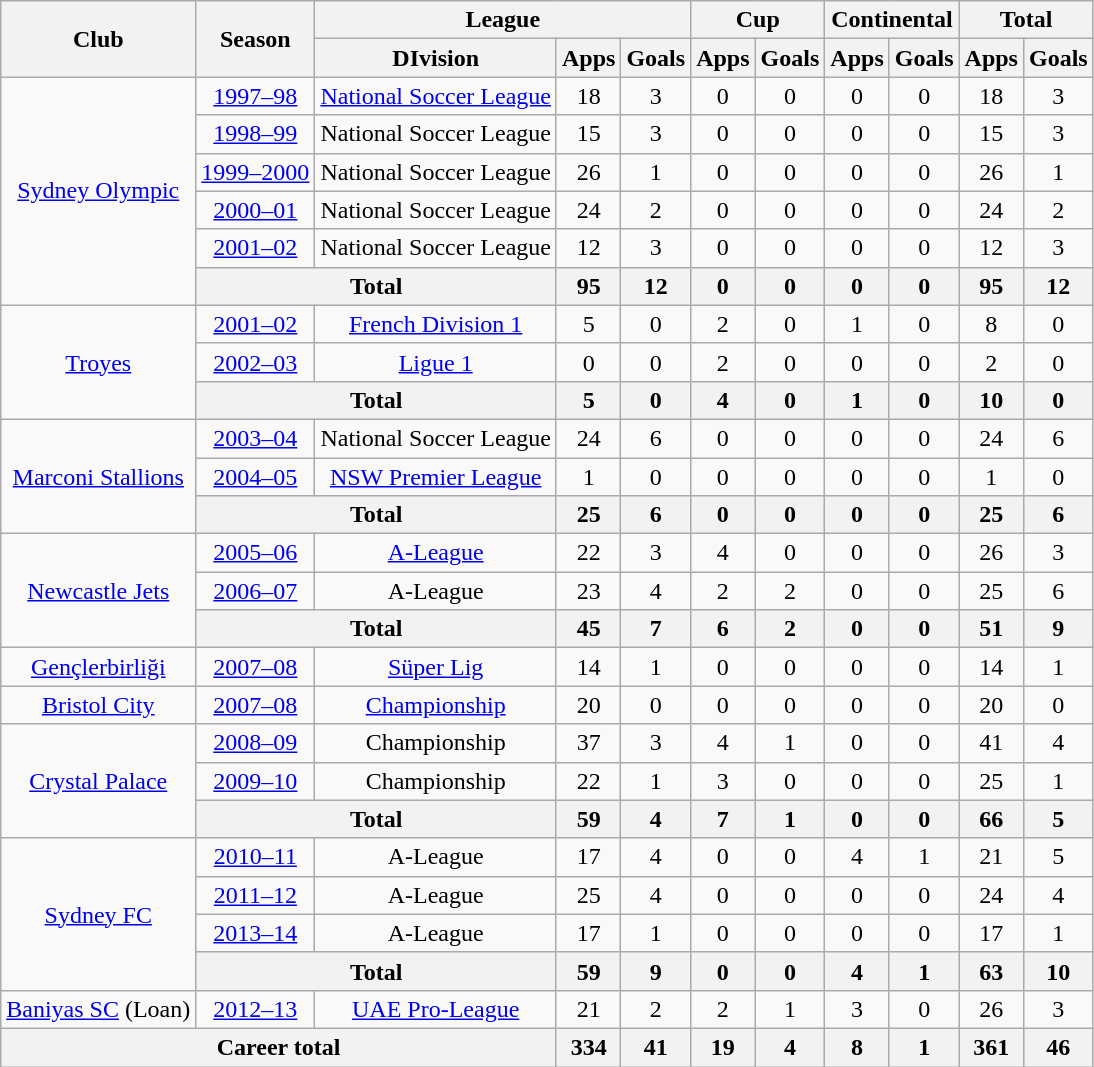<table class="wikitable" style="text-align:center">
<tr>
<th rowspan="2">Club</th>
<th rowspan="2">Season</th>
<th colspan="3">League</th>
<th colspan="2">Cup</th>
<th colspan="2">Continental</th>
<th colspan="2">Total</th>
</tr>
<tr>
<th>DIvision</th>
<th>Apps</th>
<th>Goals</th>
<th>Apps</th>
<th>Goals</th>
<th>Apps</th>
<th>Goals</th>
<th>Apps</th>
<th>Goals</th>
</tr>
<tr>
<td rowspan="6"><a href='#'>Sydney Olympic</a></td>
<td><a href='#'>1997–98</a></td>
<td><a href='#'>National Soccer League</a></td>
<td>18</td>
<td>3</td>
<td>0</td>
<td>0</td>
<td>0</td>
<td>0</td>
<td>18</td>
<td>3</td>
</tr>
<tr>
<td><a href='#'>1998–99</a></td>
<td>National Soccer League</td>
<td>15</td>
<td>3</td>
<td>0</td>
<td>0</td>
<td>0</td>
<td>0</td>
<td>15</td>
<td>3</td>
</tr>
<tr>
<td><a href='#'>1999–2000</a></td>
<td>National Soccer League</td>
<td>26</td>
<td>1</td>
<td>0</td>
<td>0</td>
<td>0</td>
<td>0</td>
<td>26</td>
<td>1</td>
</tr>
<tr>
<td><a href='#'>2000–01</a></td>
<td>National Soccer League</td>
<td>24</td>
<td>2</td>
<td>0</td>
<td>0</td>
<td>0</td>
<td>0</td>
<td>24</td>
<td>2</td>
</tr>
<tr>
<td><a href='#'>2001–02</a></td>
<td>National Soccer League</td>
<td>12</td>
<td>3</td>
<td>0</td>
<td>0</td>
<td>0</td>
<td>0</td>
<td>12</td>
<td>3</td>
</tr>
<tr>
<th colspan="2">Total</th>
<th>95</th>
<th>12</th>
<th>0</th>
<th>0</th>
<th>0</th>
<th>0</th>
<th>95</th>
<th>12</th>
</tr>
<tr>
<td rowspan="3"><a href='#'>Troyes</a></td>
<td><a href='#'>2001–02</a></td>
<td><a href='#'>French Division 1</a></td>
<td>5</td>
<td>0</td>
<td>2</td>
<td>0</td>
<td>1</td>
<td>0</td>
<td>8</td>
<td>0</td>
</tr>
<tr>
<td><a href='#'>2002–03</a></td>
<td><a href='#'>Ligue 1</a></td>
<td>0</td>
<td>0</td>
<td>2</td>
<td>0</td>
<td>0</td>
<td>0</td>
<td>2</td>
<td>0</td>
</tr>
<tr>
<th colspan="2">Total</th>
<th>5</th>
<th>0</th>
<th>4</th>
<th>0</th>
<th>1</th>
<th>0</th>
<th>10</th>
<th>0</th>
</tr>
<tr>
<td rowspan="3"><a href='#'>Marconi Stallions</a></td>
<td><a href='#'>2003–04</a></td>
<td>National Soccer League</td>
<td>24</td>
<td>6</td>
<td>0</td>
<td>0</td>
<td>0</td>
<td>0</td>
<td>24</td>
<td>6</td>
</tr>
<tr>
<td><a href='#'>2004–05</a></td>
<td><a href='#'>NSW Premier League</a></td>
<td>1</td>
<td>0</td>
<td>0</td>
<td>0</td>
<td>0</td>
<td>0</td>
<td>1</td>
<td>0</td>
</tr>
<tr>
<th colspan="2">Total</th>
<th>25</th>
<th>6</th>
<th>0</th>
<th>0</th>
<th>0</th>
<th>0</th>
<th>25</th>
<th>6</th>
</tr>
<tr>
<td rowspan="3"><a href='#'>Newcastle Jets</a></td>
<td><a href='#'>2005–06</a></td>
<td><a href='#'>A-League</a></td>
<td>22</td>
<td>3</td>
<td>4</td>
<td>0</td>
<td>0</td>
<td>0</td>
<td>26</td>
<td>3</td>
</tr>
<tr>
<td><a href='#'>2006–07</a></td>
<td>A-League</td>
<td>23</td>
<td>4</td>
<td>2</td>
<td>2</td>
<td>0</td>
<td>0</td>
<td>25</td>
<td>6</td>
</tr>
<tr>
<th colspan="2">Total</th>
<th>45</th>
<th>7</th>
<th>6</th>
<th>2</th>
<th>0</th>
<th>0</th>
<th>51</th>
<th>9</th>
</tr>
<tr>
<td><a href='#'>Gençlerbirliği</a></td>
<td><a href='#'>2007–08</a></td>
<td><a href='#'>Süper Lig</a></td>
<td>14</td>
<td>1</td>
<td>0</td>
<td>0</td>
<td>0</td>
<td>0</td>
<td>14</td>
<td>1</td>
</tr>
<tr>
<td><a href='#'>Bristol City</a></td>
<td><a href='#'>2007–08</a></td>
<td><a href='#'>Championship</a></td>
<td>20</td>
<td>0</td>
<td>0</td>
<td>0</td>
<td>0</td>
<td>0</td>
<td>20</td>
<td>0</td>
</tr>
<tr>
<td rowspan="3"><a href='#'>Crystal Palace</a></td>
<td><a href='#'>2008–09</a></td>
<td>Championship</td>
<td>37</td>
<td>3</td>
<td>4</td>
<td>1</td>
<td>0</td>
<td>0</td>
<td>41</td>
<td>4</td>
</tr>
<tr>
<td><a href='#'>2009–10</a></td>
<td>Championship</td>
<td>22</td>
<td>1</td>
<td>3</td>
<td>0</td>
<td>0</td>
<td>0</td>
<td>25</td>
<td>1</td>
</tr>
<tr>
<th colspan="2">Total</th>
<th>59</th>
<th>4</th>
<th>7</th>
<th>1</th>
<th>0</th>
<th>0</th>
<th>66</th>
<th>5</th>
</tr>
<tr>
<td rowspan="4"><a href='#'>Sydney FC</a></td>
<td><a href='#'>2010–11</a></td>
<td>A-League</td>
<td>17</td>
<td>4</td>
<td>0</td>
<td>0</td>
<td>4</td>
<td>1</td>
<td>21</td>
<td>5</td>
</tr>
<tr>
<td><a href='#'>2011–12</a></td>
<td>A-League</td>
<td>25</td>
<td>4</td>
<td>0</td>
<td>0</td>
<td>0</td>
<td>0</td>
<td>24</td>
<td>4</td>
</tr>
<tr>
<td><a href='#'>2013–14</a></td>
<td>A-League</td>
<td>17</td>
<td>1</td>
<td>0</td>
<td>0</td>
<td>0</td>
<td>0</td>
<td>17</td>
<td>1</td>
</tr>
<tr>
<th colspan="2">Total</th>
<th>59</th>
<th>9</th>
<th>0</th>
<th>0</th>
<th>4</th>
<th>1</th>
<th>63</th>
<th>10</th>
</tr>
<tr>
<td><a href='#'>Baniyas SC</a> (Loan)</td>
<td><a href='#'>2012–13</a></td>
<td><a href='#'>UAE Pro-League</a></td>
<td>21</td>
<td>2</td>
<td>2</td>
<td>1</td>
<td>3</td>
<td>0</td>
<td>26</td>
<td>3</td>
</tr>
<tr>
<th colspan="3">Career total</th>
<th>334</th>
<th>41</th>
<th>19</th>
<th>4</th>
<th>8</th>
<th>1</th>
<th>361</th>
<th>46</th>
</tr>
</table>
